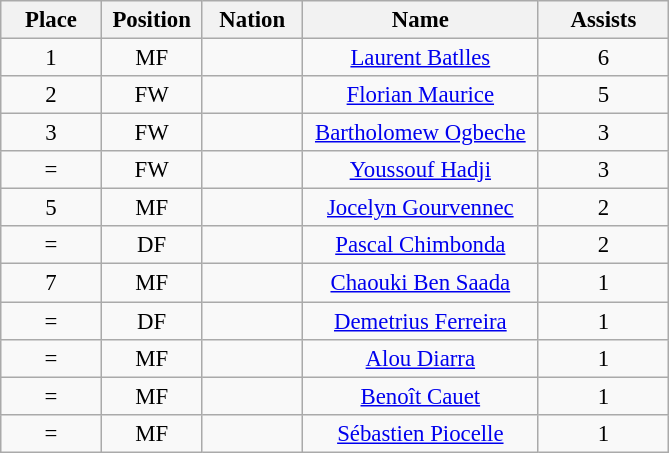<table class="wikitable" style="font-size: 95%; text-align: center;">
<tr>
<th width=60>Place</th>
<th width=60>Position</th>
<th width=60>Nation</th>
<th width=150>Name</th>
<th width=80>Assists</th>
</tr>
<tr>
<td>1</td>
<td>MF</td>
<td></td>
<td><a href='#'>Laurent Batlles</a></td>
<td>6</td>
</tr>
<tr>
<td>2</td>
<td>FW</td>
<td></td>
<td><a href='#'>Florian Maurice</a></td>
<td>5</td>
</tr>
<tr>
<td>3</td>
<td>FW</td>
<td></td>
<td><a href='#'>Bartholomew Ogbeche</a></td>
<td>3</td>
</tr>
<tr>
<td>=</td>
<td>FW</td>
<td></td>
<td><a href='#'>Youssouf Hadji</a></td>
<td>3</td>
</tr>
<tr>
<td>5</td>
<td>MF</td>
<td></td>
<td><a href='#'>Jocelyn Gourvennec</a></td>
<td>2</td>
</tr>
<tr>
<td>=</td>
<td>DF</td>
<td></td>
<td><a href='#'>Pascal Chimbonda</a></td>
<td>2</td>
</tr>
<tr>
<td>7</td>
<td>MF</td>
<td></td>
<td><a href='#'>Chaouki Ben Saada</a></td>
<td>1</td>
</tr>
<tr>
<td>=</td>
<td>DF</td>
<td></td>
<td><a href='#'>Demetrius Ferreira</a></td>
<td>1</td>
</tr>
<tr>
<td>=</td>
<td>MF</td>
<td></td>
<td><a href='#'>Alou Diarra</a></td>
<td>1</td>
</tr>
<tr>
<td>=</td>
<td>MF</td>
<td></td>
<td><a href='#'>Benoît Cauet</a></td>
<td>1</td>
</tr>
<tr>
<td>=</td>
<td>MF</td>
<td></td>
<td><a href='#'>Sébastien Piocelle</a></td>
<td>1</td>
</tr>
</table>
